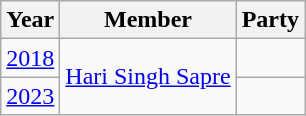<table class="wikitable sortable">
<tr>
<th>Year</th>
<th>Member</th>
<th colspan=2>Party</th>
</tr>
<tr>
<td><a href='#'>2018</a></td>
<td Rowspan=2><a href='#'>Hari Singh Sapre</a></td>
<td></td>
</tr>
<tr>
<td><a href='#'>2023</a></td>
</tr>
</table>
